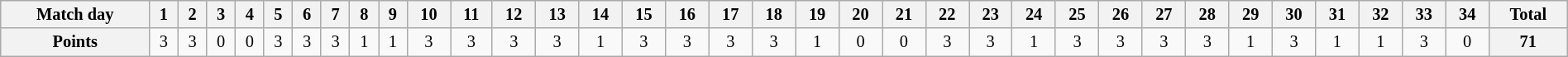<table class="wikitable" style="width:100%; font-size:85%;">
<tr valign=top>
<th align=center>Match day</th>
<th align=center>1</th>
<th align=center>2</th>
<th align=center>3</th>
<th align=center>4</th>
<th align=center>5</th>
<th align=center>6</th>
<th align=center>7</th>
<th align=center>8</th>
<th align=center>9</th>
<th align=center>10</th>
<th align=center>11</th>
<th align=center>12</th>
<th align=center>13</th>
<th align=center>14</th>
<th align=center>15</th>
<th align=center>16</th>
<th align=center>17</th>
<th align=center>18</th>
<th align=center>19</th>
<th align=center>20</th>
<th align=center>21</th>
<th align=center>22</th>
<th align=center>23</th>
<th align=center>24</th>
<th align=center>25</th>
<th align=center>26</th>
<th align=center>27</th>
<th align=center>28</th>
<th align=center>29</th>
<th align=center>30</th>
<th align=center>31</th>
<th align=center>32</th>
<th align=center>33</th>
<th align=center>34</th>
<th align=center>Total</th>
</tr>
<tr>
<th align=center>Points</th>
<td align=center>3</td>
<td align=center>3</td>
<td align=center>0</td>
<td align=center>0</td>
<td align=center>3</td>
<td align=center>3</td>
<td align=center>3</td>
<td align=center>1</td>
<td align=center>1</td>
<td align=center>3</td>
<td align=center>3</td>
<td align=center>3</td>
<td align=center>3</td>
<td align=center>1</td>
<td align=center>3</td>
<td align=center>3</td>
<td align=center>3</td>
<td align=center>3</td>
<td align=center>1</td>
<td align=center>0</td>
<td align=center>0</td>
<td align=center>3</td>
<td align=center>3</td>
<td align=center>1</td>
<td align=center>3</td>
<td align=center>3</td>
<td align=center>3</td>
<td align=center>3</td>
<td align=center>1</td>
<td align=center>3</td>
<td align=center>1</td>
<td align=center>1</td>
<td align=center>3</td>
<td align=center>0</td>
<th align=center>71</th>
</tr>
</table>
